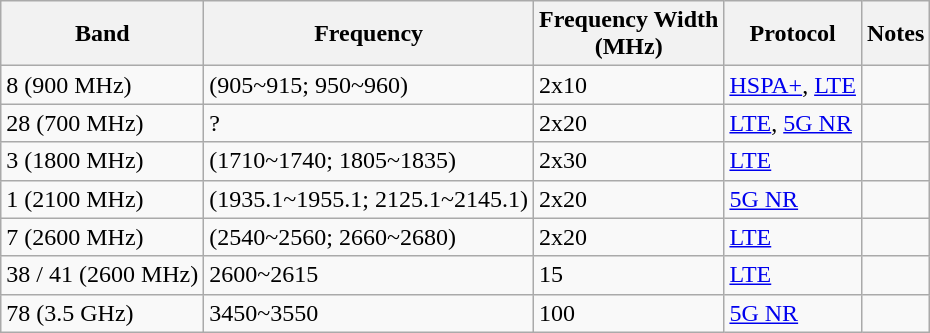<table class="wikitable sortable">
<tr>
<th>Band</th>
<th>Frequency</th>
<th>Frequency Width<br>(MHz)</th>
<th>Protocol</th>
<th>Notes</th>
</tr>
<tr>
<td>8 (900 MHz)</td>
<td>(905~915; 950~960)</td>
<td>2x10</td>
<td><a href='#'>HSPA+</a>, <a href='#'>LTE</a></td>
<td></td>
</tr>
<tr>
<td>28 (700 MHz)</td>
<td>?</td>
<td>2x20</td>
<td><a href='#'>LTE</a>, <a href='#'>5G NR</a></td>
<td></td>
</tr>
<tr>
<td>3 (1800 MHz)</td>
<td>(1710~1740; 1805~1835)</td>
<td>2x30</td>
<td><a href='#'>LTE</a></td>
<td></td>
</tr>
<tr>
<td>1 (2100 MHz)</td>
<td>(1935.1~1955.1; 2125.1~2145.1)</td>
<td>2x20</td>
<td><a href='#'>5G NR</a></td>
<td></td>
</tr>
<tr>
<td>7 (2600 MHz)</td>
<td>(2540~2560; 2660~2680)</td>
<td>2x20</td>
<td><a href='#'>LTE</a></td>
<td></td>
</tr>
<tr>
<td>38 / 41 (2600 MHz)</td>
<td>2600~2615</td>
<td>15</td>
<td><a href='#'>LTE</a></td>
<td></td>
</tr>
<tr>
<td>78 (3.5 GHz)</td>
<td>3450~3550</td>
<td>100</td>
<td><a href='#'>5G NR</a></td>
<td></td>
</tr>
</table>
